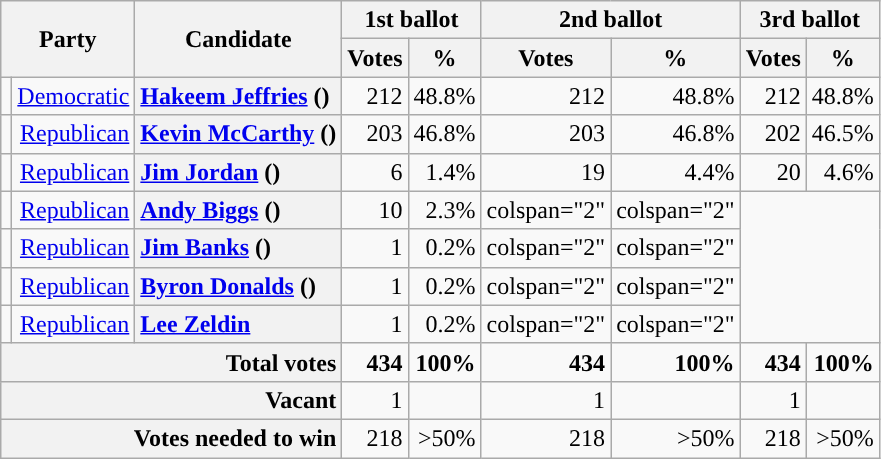<table class="wikitable plainrowheaders" style="text-align: right;">
<tr>
<th colspan="2" rowspan="2" scope="col">Party</th>
<th rowspan="2" scope="col">Candidate</th>
<th colspan="2" scope="col">1st ballot</th>
<th colspan="2" scope="col">2nd ballot</th>
<th colspan="2" scope="col">3rd ballot</th>
</tr>
<tr>
<th scope="col">Votes</th>
<th scope="col">%</th>
<th scope="col">Votes</th>
<th scope="col">%</th>
<th scope="col">Votes</th>
<th scope="col">%</th>
</tr>
<tr>
<td style="background-color:"></td>
<td><a href='#'>Democratic</a></td>
<th scope="row" style="text-align: left;"><a href='#'>Hakeem Jeffries</a> ()</th>
<td>212</td>
<td>48.8%</td>
<td>212</td>
<td>48.8%</td>
<td>212</td>
<td>48.8%</td>
</tr>
<tr>
<td style="background-color:"></td>
<td><a href='#'>Republican</a></td>
<th scope="row" style="text-align: left;"><a href='#'>Kevin McCarthy</a> ()</th>
<td>203</td>
<td>46.8%</td>
<td>203</td>
<td>46.8%</td>
<td>202</td>
<td>46.5%</td>
</tr>
<tr>
<td style="background-color:"></td>
<td><a href='#'>Republican</a></td>
<th scope="row" style="text-align: left;"><a href='#'>Jim Jordan</a> ()</th>
<td>6</td>
<td>1.4%</td>
<td>19</td>
<td>4.4%</td>
<td>20</td>
<td>4.6%</td>
</tr>
<tr>
<td style="background-color:"></td>
<td><a href='#'>Republican</a></td>
<th scope="row" style="text-align: left;"><a href='#'>Andy Biggs</a> ()</th>
<td>10</td>
<td>2.3%</td>
<td>colspan="2" </td>
<td>colspan="2" </td>
</tr>
<tr>
<td style="background-color:"></td>
<td><a href='#'>Republican</a></td>
<th scope="row" style="text-align: left;"><a href='#'>Jim Banks</a> ()</th>
<td>1</td>
<td>0.2%</td>
<td>colspan="2" </td>
<td>colspan="2" </td>
</tr>
<tr>
<td style="background-color:"></td>
<td><a href='#'>Republican</a></td>
<th scope="row" style="text-align: left;"><a href='#'>Byron Donalds</a> ()</th>
<td>1</td>
<td>0.2%</td>
<td>colspan="2" </td>
<td>colspan="2" </td>
</tr>
<tr>
<td style="background-color:"></td>
<td><a href='#'>Republican</a></td>
<th scope="row" style="text-align: left;"><a href='#'>Lee Zeldin</a></th>
<td>1</td>
<td>0.2%</td>
<td>colspan="2" </td>
<td>colspan="2" </td>
</tr>
<tr>
<th colspan="3" scope="row" style="text-align: right;">Total votes</th>
<td><strong>434</strong></td>
<td><strong>100%</strong></td>
<td><strong>434</strong></td>
<td><strong>100%</strong></td>
<td><strong>434</strong></td>
<td><strong>100%</strong></td>
</tr>
<tr>
<th colspan="3" scope="row" style="text-align: right;">Vacant</th>
<td>1</td>
<td></td>
<td>1</td>
<td></td>
<td>1</td>
<td></td>
</tr>
<tr>
<th colspan="3" scope="row" style="text-align: right;">Votes needed to win</th>
<td>218</td>
<td>>50%</td>
<td>218</td>
<td>>50%</td>
<td>218</td>
<td>>50%</td>
</tr>
</table>
